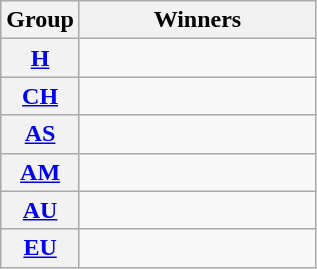<table class=wikitable>
<tr>
<th>Group</th>
<th width=150>Winners</th>
</tr>
<tr>
<th><a href='#'>H</a></th>
<td></td>
</tr>
<tr>
<th><a href='#'>CH</a></th>
<td></td>
</tr>
<tr>
<th><a href='#'>AS</a></th>
<td></td>
</tr>
<tr>
<th><a href='#'>AM</a></th>
<td></td>
</tr>
<tr>
<th><a href='#'>AU</a></th>
<td></td>
</tr>
<tr>
<th><a href='#'>EU</a></th>
<td></td>
</tr>
</table>
